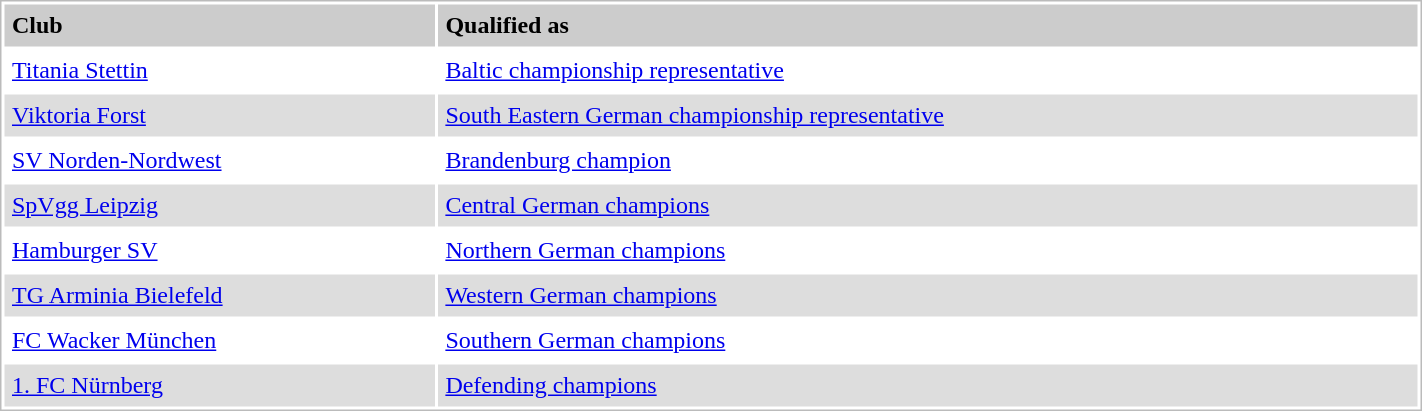<table style="border:1px solid #bbb;background:#fff;" cellpadding="5" cellspacing="2" width="75%">
<tr style="background:#ccc;font-weight:bold">
<td>Club</td>
<td>Qualified as</td>
</tr>
<tr>
<td><a href='#'>Titania Stettin</a></td>
<td><a href='#'>Baltic championship representative</a></td>
</tr>
<tr style="background:#ddd">
<td><a href='#'>Viktoria Forst</a></td>
<td><a href='#'>South Eastern German championship representative</a></td>
</tr>
<tr>
<td><a href='#'>SV Norden-Nordwest</a></td>
<td><a href='#'>Brandenburg champion</a></td>
</tr>
<tr style="background:#ddd">
<td><a href='#'>SpVgg Leipzig</a></td>
<td><a href='#'>Central German champions</a></td>
</tr>
<tr>
<td><a href='#'>Hamburger SV</a></td>
<td><a href='#'>Northern German champions</a></td>
</tr>
<tr style="background:#ddd">
<td><a href='#'>TG Arminia Bielefeld</a></td>
<td><a href='#'>Western German champions</a></td>
</tr>
<tr>
<td><a href='#'>FC Wacker München</a></td>
<td><a href='#'>Southern German champions</a></td>
</tr>
<tr style="background:#ddd">
<td><a href='#'>1. FC Nürnberg</a></td>
<td><a href='#'>Defending champions</a></td>
</tr>
</table>
